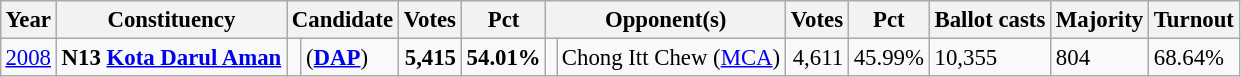<table class="wikitable" style="margin:0.5em ; font-size:95%">
<tr>
<th>Year</th>
<th>Constituency</th>
<th colspan=2>Candidate</th>
<th>Votes</th>
<th>Pct</th>
<th colspan=2>Opponent(s)</th>
<th>Votes</th>
<th>Pct</th>
<th>Ballot casts</th>
<th>Majority</th>
<th>Turnout</th>
</tr>
<tr>
<td><a href='#'>2008</a></td>
<td><strong>N13 <a href='#'>Kota Darul Aman</a></strong></td>
<td></td>
<td> (<a href='#'><strong>DAP</strong></a>)</td>
<td align=right><strong>5,415</strong></td>
<td><strong>54.01%</strong></td>
<td></td>
<td>Chong Itt Chew (<a href='#'>MCA</a>)</td>
<td align=right>4,611</td>
<td>45.99%</td>
<td>10,355</td>
<td>804</td>
<td>68.64%</td>
</tr>
</table>
